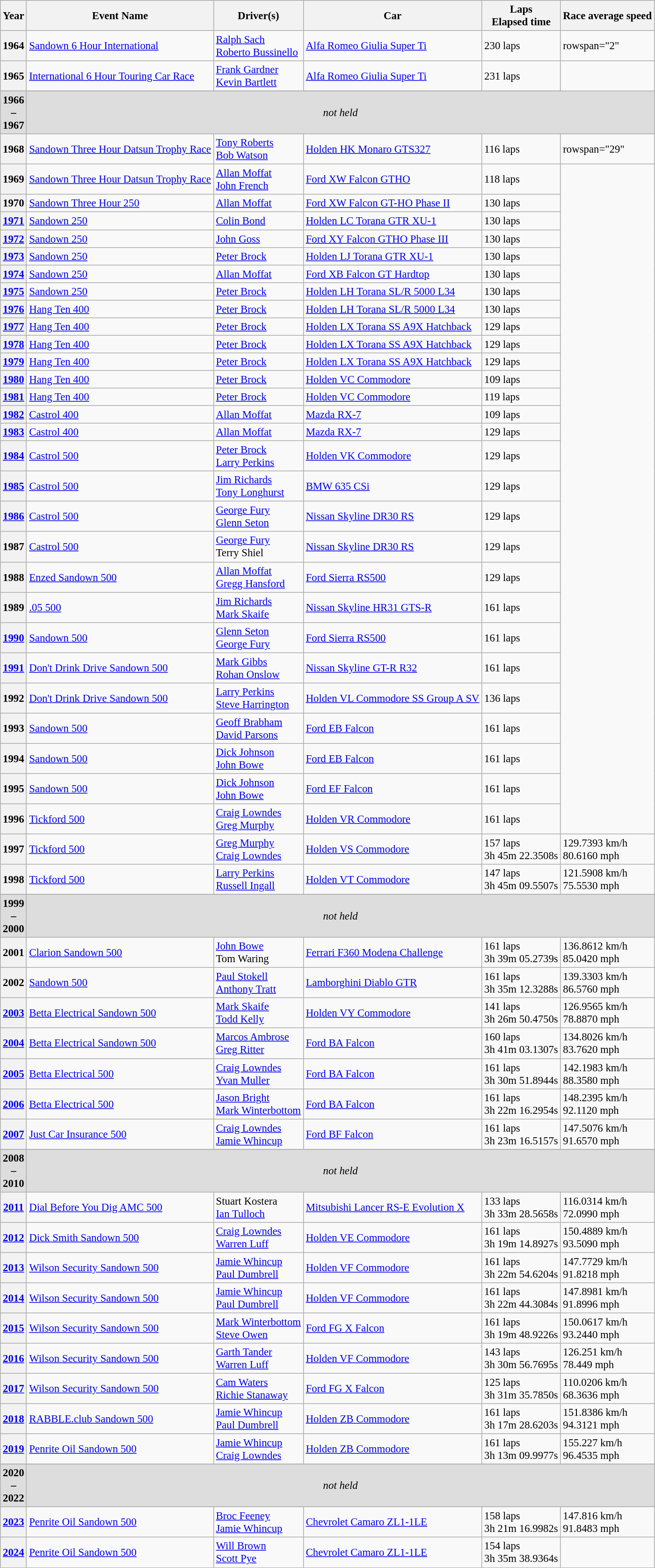<table class="wikitable" style="font-size: 95%;">
<tr>
<th>Year</th>
<th>Event Name</th>
<th>Driver(s)</th>
<th>Car</th>
<th>Laps <br> Elapsed time</th>
<th>Race average speed</th>
</tr>
<tr>
<th>1964</th>
<td><a href='#'>Sandown 6 Hour International</a></td>
<td> <a href='#'>Ralph Sach</a><br> <a href='#'>Roberto Bussinello</a></td>
<td><a href='#'>Alfa Romeo Giulia Super Ti</a></td>
<td>230 laps</td>
<td>rowspan="2" </td>
</tr>
<tr>
<th>1965</th>
<td><a href='#'>International 6 Hour Touring Car Race</a></td>
<td> <a href='#'>Frank Gardner</a><br> <a href='#'>Kevin Bartlett</a></td>
<td><a href='#'>Alfa Romeo Giulia Super Ti</a></td>
<td>231 laps</td>
</tr>
<tr>
</tr>
<tr style="background:#DDDDDD;">
<td align="center"><strong>1966<br>–<br>1967</strong></td>
<td align="center" colspan="5"><em>not held</em></td>
</tr>
<tr>
<th>1968</th>
<td><a href='#'>Sandown Three Hour Datsun Trophy Race</a></td>
<td> <a href='#'>Tony Roberts</a><br> <a href='#'>Bob Watson</a></td>
<td><a href='#'>Holden HK Monaro GTS327</a></td>
<td>116 laps</td>
<td>rowspan="29" </td>
</tr>
<tr>
<th>1969</th>
<td><a href='#'>Sandown Three Hour Datsun Trophy Race</a></td>
<td> <a href='#'>Allan Moffat</a><br> <a href='#'>John French</a></td>
<td><a href='#'>Ford XW Falcon GTHO</a></td>
<td>118 laps</td>
</tr>
<tr>
<th>1970</th>
<td><a href='#'>Sandown Three Hour 250</a></td>
<td> <a href='#'>Allan Moffat</a></td>
<td><a href='#'>Ford XW Falcon GT-HO Phase II</a></td>
<td>130 laps</td>
</tr>
<tr>
<th><a href='#'>1971</a></th>
<td><a href='#'>Sandown 250</a></td>
<td> <a href='#'>Colin Bond</a></td>
<td><a href='#'>Holden LC Torana GTR XU-1</a></td>
<td>130 laps</td>
</tr>
<tr>
<th><a href='#'>1972</a></th>
<td><a href='#'>Sandown 250</a></td>
<td> <a href='#'>John Goss</a></td>
<td><a href='#'>Ford XY Falcon GTHO Phase III</a></td>
<td>130 laps</td>
</tr>
<tr>
<th><a href='#'>1973</a></th>
<td><a href='#'>Sandown 250</a></td>
<td> <a href='#'>Peter Brock</a></td>
<td><a href='#'>Holden LJ Torana GTR XU-1</a></td>
<td>130 laps</td>
</tr>
<tr>
<th><a href='#'>1974</a></th>
<td><a href='#'>Sandown 250</a></td>
<td> <a href='#'>Allan Moffat</a></td>
<td><a href='#'>Ford XB Falcon GT Hardtop</a></td>
<td>130 laps</td>
</tr>
<tr>
<th><a href='#'>1975</a></th>
<td><a href='#'>Sandown 250</a></td>
<td> <a href='#'>Peter Brock</a></td>
<td><a href='#'>Holden LH Torana SL/R 5000 L34</a></td>
<td>130 laps</td>
</tr>
<tr>
<th><a href='#'>1976</a></th>
<td><a href='#'>Hang Ten 400</a></td>
<td> <a href='#'>Peter Brock</a></td>
<td><a href='#'>Holden LH Torana SL/R 5000 L34</a></td>
<td>130 laps</td>
</tr>
<tr>
<th><a href='#'>1977</a></th>
<td><a href='#'>Hang Ten 400</a></td>
<td> <a href='#'>Peter Brock</a></td>
<td><a href='#'>Holden LX Torana SS A9X Hatchback</a></td>
<td>129 laps</td>
</tr>
<tr>
<th><a href='#'>1978</a></th>
<td><a href='#'>Hang Ten 400</a></td>
<td> <a href='#'>Peter Brock</a></td>
<td><a href='#'>Holden LX Torana SS A9X Hatchback</a></td>
<td>129 laps</td>
</tr>
<tr>
<th><a href='#'>1979</a></th>
<td><a href='#'>Hang Ten 400</a></td>
<td> <a href='#'>Peter Brock</a></td>
<td><a href='#'>Holden LX Torana SS A9X Hatchback</a></td>
<td>129 laps</td>
</tr>
<tr>
<th><a href='#'>1980</a></th>
<td><a href='#'>Hang Ten 400</a></td>
<td> <a href='#'>Peter Brock</a></td>
<td><a href='#'>Holden VC Commodore</a></td>
<td>109 laps</td>
</tr>
<tr>
<th><a href='#'>1981</a></th>
<td><a href='#'>Hang Ten 400</a></td>
<td> <a href='#'>Peter Brock</a></td>
<td><a href='#'>Holden VC Commodore</a></td>
<td>119 laps</td>
</tr>
<tr>
<th><a href='#'>1982</a></th>
<td><a href='#'>Castrol 400</a></td>
<td> <a href='#'>Allan Moffat</a></td>
<td><a href='#'>Mazda RX-7</a></td>
<td>109 laps</td>
</tr>
<tr>
<th><a href='#'>1983</a></th>
<td><a href='#'>Castrol 400</a></td>
<td> <a href='#'>Allan Moffat</a></td>
<td><a href='#'>Mazda RX-7</a></td>
<td>129 laps</td>
</tr>
<tr>
<th><a href='#'>1984</a></th>
<td><a href='#'>Castrol 500</a></td>
<td> <a href='#'>Peter Brock</a><br> <a href='#'>Larry Perkins</a></td>
<td><a href='#'>Holden VK Commodore</a></td>
<td>129 laps</td>
</tr>
<tr>
<th><a href='#'>1985</a></th>
<td><a href='#'>Castrol 500</a></td>
<td> <a href='#'>Jim Richards</a><br>  <a href='#'>Tony Longhurst</a></td>
<td><a href='#'>BMW 635 CSi</a></td>
<td>129 laps</td>
</tr>
<tr>
<th><a href='#'>1986</a></th>
<td><a href='#'>Castrol 500</a></td>
<td> <a href='#'>George Fury</a><br> <a href='#'>Glenn Seton</a></td>
<td><a href='#'>Nissan Skyline DR30 RS</a></td>
<td>129 laps</td>
</tr>
<tr>
<th>1987</th>
<td><a href='#'>Castrol 500</a></td>
<td> <a href='#'>George Fury</a><br> Terry Shiel</td>
<td><a href='#'>Nissan Skyline DR30 RS</a></td>
<td>129 laps</td>
</tr>
<tr>
<th>1988</th>
<td><a href='#'>Enzed Sandown 500</a></td>
<td> <a href='#'>Allan Moffat</a><br> <a href='#'>Gregg Hansford</a></td>
<td><a href='#'>Ford Sierra RS500</a></td>
<td>129 laps</td>
</tr>
<tr>
<th>1989</th>
<td><a href='#'>.05 500</a></td>
<td> <a href='#'>Jim Richards</a><br> <a href='#'>Mark Skaife</a></td>
<td><a href='#'>Nissan Skyline HR31 GTS-R</a></td>
<td>161 laps</td>
</tr>
<tr>
<th><a href='#'>1990</a></th>
<td><a href='#'>Sandown 500</a></td>
<td> <a href='#'>Glenn Seton</a><br> <a href='#'>George Fury</a></td>
<td><a href='#'>Ford Sierra RS500</a></td>
<td>161 laps</td>
</tr>
<tr>
<th><a href='#'>1991</a></th>
<td><a href='#'>Don't Drink Drive Sandown 500</a></td>
<td> <a href='#'>Mark Gibbs</a><br> <a href='#'>Rohan Onslow</a></td>
<td><a href='#'>Nissan Skyline GT-R R32</a></td>
<td>161 laps</td>
</tr>
<tr>
<th>1992</th>
<td><a href='#'>Don't Drink Drive Sandown 500</a></td>
<td> <a href='#'>Larry Perkins</a><br> <a href='#'>Steve Harrington</a></td>
<td><a href='#'>Holden VL Commodore SS Group A SV</a></td>
<td>136 laps</td>
</tr>
<tr>
<th>1993</th>
<td><a href='#'>Sandown 500</a></td>
<td> <a href='#'>Geoff Brabham</a><br> <a href='#'>David Parsons</a></td>
<td><a href='#'>Ford EB Falcon</a></td>
<td>161 laps</td>
</tr>
<tr>
<th>1994</th>
<td><a href='#'>Sandown 500</a></td>
<td> <a href='#'>Dick Johnson</a><br> <a href='#'>John Bowe</a></td>
<td><a href='#'>Ford EB Falcon</a></td>
<td>161 laps</td>
</tr>
<tr>
<th>1995</th>
<td><a href='#'>Sandown 500</a></td>
<td> <a href='#'>Dick Johnson</a><br> <a href='#'>John Bowe</a></td>
<td><a href='#'>Ford EF Falcon</a></td>
<td>161 laps</td>
</tr>
<tr>
<th>1996</th>
<td><a href='#'>Tickford 500</a></td>
<td> <a href='#'>Craig Lowndes</a><br> <a href='#'>Greg Murphy</a></td>
<td><a href='#'>Holden VR Commodore</a></td>
<td>161 laps</td>
</tr>
<tr>
<th>1997</th>
<td><a href='#'>Tickford 500</a></td>
<td> <a href='#'>Greg Murphy</a><br> <a href='#'>Craig Lowndes</a></td>
<td><a href='#'>Holden VS Commodore</a></td>
<td>157 laps <br> 3h 45m 22.3508s</td>
<td>129.7393 km/h <br> 80.6160 mph</td>
</tr>
<tr>
<th>1998</th>
<td><a href='#'>Tickford 500</a></td>
<td> <a href='#'>Larry Perkins</a><br> <a href='#'>Russell Ingall</a></td>
<td><a href='#'>Holden VT Commodore</a></td>
<td>147 laps <br> 3h 45m 09.5507s</td>
<td>121.5908 km/h <br> 75.5530 mph</td>
</tr>
<tr>
</tr>
<tr style="background:#DDDDDD;">
<td align="center"><strong>1999<br>–<br>2000</strong></td>
<td align="center" colspan="5"><em>not held</em></td>
</tr>
<tr>
<th>2001</th>
<td><a href='#'>Clarion Sandown 500</a></td>
<td> <a href='#'>John Bowe</a><br> Tom Waring</td>
<td><a href='#'>Ferrari F360 Modena Challenge</a></td>
<td>161 laps <br> 3h 39m 05.2739s</td>
<td>136.8612 km/h <br> 85.0420 mph</td>
</tr>
<tr>
<th>2002</th>
<td><a href='#'>Sandown 500</a></td>
<td> <a href='#'>Paul Stokell</a><br> <a href='#'>Anthony Tratt</a></td>
<td><a href='#'>Lamborghini Diablo GTR</a></td>
<td>161 laps <br> 3h 35m 12.3288s</td>
<td>139.3303 km/h <br> 86.5760 mph</td>
</tr>
<tr>
<th><a href='#'>2003</a></th>
<td><a href='#'>Betta Electrical Sandown 500</a></td>
<td> <a href='#'>Mark Skaife</a><br> <a href='#'>Todd Kelly</a></td>
<td><a href='#'>Holden VY Commodore</a></td>
<td>141 laps<br> 3h 26m 50.4750s</td>
<td>126.9565 km/h <br> 78.8870 mph</td>
</tr>
<tr>
<th><a href='#'>2004</a></th>
<td><a href='#'>Betta Electrical Sandown 500</a></td>
<td> <a href='#'>Marcos Ambrose</a><br> <a href='#'>Greg Ritter</a></td>
<td><a href='#'>Ford BA Falcon</a></td>
<td>160 laps <br> 3h 41m 03.1307s</td>
<td>134.8026 km/h <br> 83.7620 mph</td>
</tr>
<tr>
<th><a href='#'>2005</a></th>
<td><a href='#'>Betta Electrical 500</a></td>
<td> <a href='#'>Craig Lowndes</a><br> <a href='#'>Yvan Muller</a></td>
<td><a href='#'>Ford BA Falcon</a></td>
<td>161 laps <br> 3h 30m 51.8944s</td>
<td>142.1983 km/h <br> 88.3580 mph</td>
</tr>
<tr>
<th><a href='#'>2006</a></th>
<td><a href='#'>Betta Electrical 500</a></td>
<td> <a href='#'>Jason Bright</a><br> <a href='#'>Mark Winterbottom</a></td>
<td><a href='#'>Ford BA Falcon</a></td>
<td>161 laps <br> 3h 22m 16.2954s</td>
<td>148.2395 km/h <br> 92.1120 mph</td>
</tr>
<tr>
<th><a href='#'>2007</a></th>
<td><a href='#'>Just Car Insurance 500</a></td>
<td> <a href='#'>Craig Lowndes</a><br> <a href='#'>Jamie Whincup</a></td>
<td><a href='#'>Ford BF Falcon</a></td>
<td>161 laps <br> 3h 23m 16.5157s</td>
<td>147.5076 km/h <br> 91.6570 mph</td>
</tr>
<tr>
</tr>
<tr style="background:#DDDDDD;">
<td align="center"><strong>2008<br>–<br>2010</strong></td>
<td align="center" colspan="5"><em>not held</em></td>
</tr>
<tr>
<th><a href='#'>2011</a></th>
<td><a href='#'>Dial Before You Dig AMC 500</a></td>
<td> Stuart Kostera<br> <a href='#'>Ian Tulloch</a></td>
<td><a href='#'>Mitsubishi Lancer RS-E Evolution X</a></td>
<td>133 laps <br> 3h 33m 28.5658s</td>
<td>116.0314 km/h <br> 72.0990 mph</td>
</tr>
<tr>
<th><a href='#'>2012</a></th>
<td><a href='#'>Dick Smith Sandown 500</a></td>
<td> <a href='#'>Craig Lowndes</a><br> <a href='#'>Warren Luff</a></td>
<td><a href='#'>Holden VE Commodore</a></td>
<td>161 laps <br> 3h 19m 14.8927s</td>
<td>150.4889 km/h <br> 93.5090 mph</td>
</tr>
<tr>
<th><a href='#'>2013</a></th>
<td><a href='#'>Wilson Security Sandown 500</a></td>
<td> <a href='#'>Jamie Whincup</a><br> <a href='#'>Paul Dumbrell</a></td>
<td><a href='#'>Holden VF Commodore</a></td>
<td>161 laps <br> 3h 22m 54.6204s</td>
<td>147.7729 km/h <br> 91.8218 mph</td>
</tr>
<tr>
<th><a href='#'>2014</a></th>
<td><a href='#'>Wilson Security Sandown 500</a></td>
<td> <a href='#'>Jamie Whincup</a><br> <a href='#'>Paul Dumbrell</a></td>
<td><a href='#'>Holden VF Commodore</a></td>
<td>161 laps <br> 3h 22m 44.3084s</td>
<td>147.8981 km/h <br> 91.8996 mph</td>
</tr>
<tr>
<th><a href='#'>2015</a></th>
<td><a href='#'>Wilson Security Sandown 500</a></td>
<td> <a href='#'>Mark Winterbottom</a><br> <a href='#'>Steve Owen</a></td>
<td><a href='#'>Ford FG X Falcon</a></td>
<td>161 laps <br> 3h 19m 48.9226s</td>
<td>150.0617 km/h <br> 93.2440 mph</td>
</tr>
<tr>
<th><a href='#'>2016</a></th>
<td><a href='#'>Wilson Security Sandown 500</a></td>
<td> <a href='#'>Garth Tander</a><br> <a href='#'>Warren Luff</a></td>
<td><a href='#'>Holden VF Commodore</a></td>
<td>143 laps <br> 3h 30m 56.7695s</td>
<td>126.251 km/h <br> 78.449 mph</td>
</tr>
<tr>
<th><a href='#'>2017</a></th>
<td><a href='#'>Wilson Security Sandown 500</a></td>
<td> <a href='#'>Cam Waters</a><br> <a href='#'>Richie Stanaway</a></td>
<td><a href='#'>Ford FG X Falcon</a></td>
<td>125 laps <br> 3h 31m 35.7850s</td>
<td>110.0206 km/h <br> 68.3636 mph</td>
</tr>
<tr>
<th><a href='#'>2018</a></th>
<td><a href='#'>RABBLE.club Sandown 500</a></td>
<td> <a href='#'>Jamie Whincup</a><br> <a href='#'>Paul Dumbrell</a></td>
<td><a href='#'>Holden ZB Commodore</a></td>
<td>161 laps<br> 3h 17m 28.6203s</td>
<td>151.8386 km/h <br> 94.3121 mph</td>
</tr>
<tr>
<th><a href='#'>2019</a></th>
<td><a href='#'>Penrite Oil Sandown 500</a></td>
<td> <a href='#'>Jamie Whincup</a><br> <a href='#'>Craig Lowndes</a></td>
<td><a href='#'>Holden ZB Commodore</a></td>
<td>161 laps<br> 3h 13m 09.9977s</td>
<td>155.227 km/h <br> 96.4535 mph</td>
</tr>
<tr>
</tr>
<tr style="background:#DDDDDD;">
<td align="center"><strong>2020<br>–<br>2022</strong></td>
<td align="center" colspan="5"><em>not held</em></td>
</tr>
<tr>
<th><a href='#'>2023</a></th>
<td><a href='#'>Penrite Oil Sandown 500</a></td>
<td> <a href='#'>Broc Feeney</a><br> <a href='#'>Jamie Whincup</a></td>
<td><a href='#'>Chevrolet Camaro ZL1-1LE</a></td>
<td>158 laps<br> 3h 21m 16.9982s</td>
<td>147.816 km/h <br> 91.8483 mph</td>
</tr>
<tr>
<th><a href='#'>2024</a></th>
<td><a href='#'>Penrite Oil Sandown 500</a></td>
<td> <a href='#'>Will Brown</a><br> <a href='#'>Scott Pye</a></td>
<td><a href='#'>Chevrolet Camaro ZL1-1LE</a></td>
<td>154 laps <br> 3h 35m 38.9364s</td>
<td></td>
</tr>
</table>
